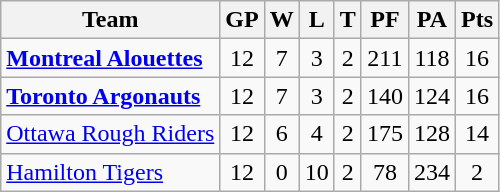<table class="wikitable">
<tr>
<th>Team</th>
<th>GP</th>
<th>W</th>
<th>L</th>
<th>T</th>
<th>PF</th>
<th>PA</th>
<th>Pts</th>
</tr>
<tr align="center">
<td align="left"><strong><a href='#'>Montreal Alouettes</a></strong></td>
<td>12</td>
<td>7</td>
<td>3</td>
<td>2</td>
<td>211</td>
<td>118</td>
<td>16</td>
</tr>
<tr align="center">
<td align="left"><strong><a href='#'>Toronto Argonauts</a></strong></td>
<td>12</td>
<td>7</td>
<td>3</td>
<td>2</td>
<td>140</td>
<td>124</td>
<td>16</td>
</tr>
<tr align="center">
<td align="left"><a href='#'>Ottawa Rough Riders</a></td>
<td>12</td>
<td>6</td>
<td>4</td>
<td>2</td>
<td>175</td>
<td>128</td>
<td>14</td>
</tr>
<tr align="center">
<td align="left"><a href='#'>Hamilton Tigers</a></td>
<td>12</td>
<td>0</td>
<td>10</td>
<td>2</td>
<td>78</td>
<td>234</td>
<td>2</td>
</tr>
</table>
